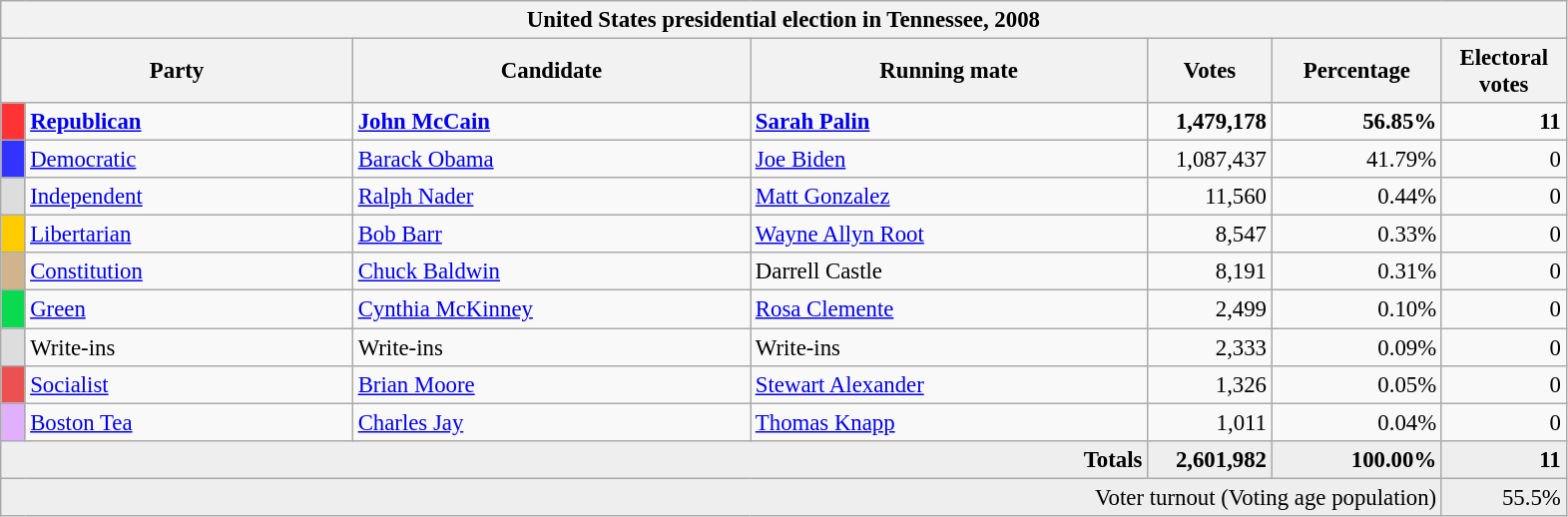<table class="wikitable" style="font-size: 95%;">
<tr>
<th colspan="7">United States presidential election in Tennessee, 2008</th>
</tr>
<tr>
<th colspan="2" style="width: 15em">Party</th>
<th style="width: 17em">Candidate</th>
<th style="width: 17em">Running mate</th>
<th style="width: 5em">Votes</th>
<th style="width: 7em">Percentage</th>
<th style="width: 5em">Electoral votes</th>
</tr>
<tr>
<th style="background:#f33; width:3px;"></th>
<td style="width: 130px"><strong><a href='#'>Republican</a></strong></td>
<td><strong><a href='#'>John McCain</a></strong></td>
<td><strong><a href='#'>Sarah Palin</a></strong></td>
<td style="text-align:right;"><strong>1,479,178</strong></td>
<td style="text-align:right;"><strong>56.85%</strong></td>
<td style="text-align:right;"><strong>11</strong></td>
</tr>
<tr>
<th style="background:#33f; width:3px;"></th>
<td style="width: 130px"><a href='#'>Democratic</a></td>
<td><a href='#'>Barack Obama</a></td>
<td><a href='#'>Joe Biden</a></td>
<td style="text-align:right;">1,087,437</td>
<td style="text-align:right;">41.79%</td>
<td style="text-align:right;">0</td>
</tr>
<tr>
<th style="background:#ddd; width:3px;"></th>
<td style="width: 130px"><a href='#'>Independent</a></td>
<td><a href='#'>Ralph Nader</a></td>
<td><a href='#'>Matt Gonzalez</a></td>
<td style="text-align:right;">11,560</td>
<td style="text-align:right;">0.44%</td>
<td style="text-align:right;">0</td>
</tr>
<tr>
<th style="background:#fc0; width:3px;"></th>
<td style="width: 130px"><a href='#'>Libertarian</a></td>
<td><a href='#'>Bob Barr</a></td>
<td><a href='#'>Wayne Allyn Root</a></td>
<td style="text-align:right;">8,547</td>
<td style="text-align:right;">0.33%</td>
<td style="text-align:right;">0</td>
</tr>
<tr>
<th style="background:tan; width:3px;"></th>
<td style="width: 130px"><a href='#'>Constitution</a></td>
<td><a href='#'>Chuck Baldwin</a></td>
<td>Darrell Castle</td>
<td style="text-align:right;">8,191</td>
<td style="text-align:right;">0.31%</td>
<td style="text-align:right;">0</td>
</tr>
<tr>
<th style="background:#0bda51; width:3px;"></th>
<td style="width: 130px"><a href='#'>Green</a></td>
<td><a href='#'>Cynthia McKinney</a></td>
<td><a href='#'>Rosa Clemente</a></td>
<td style="text-align:right;">2,499</td>
<td style="text-align:right;">0.10%</td>
<td style="text-align:right;">0</td>
</tr>
<tr>
<th style="background:#ddd; width:3px;"></th>
<td style="width: 130px">Write-ins</td>
<td>Write-ins</td>
<td>Write-ins</td>
<td style="text-align:right;">2,333</td>
<td style="text-align:right;">0.09%</td>
<td style="text-align:right;">0</td>
</tr>
<tr>
<th style="background:#ec5050; width:3px;"></th>
<td style="width: 130px"><a href='#'>Socialist</a></td>
<td><a href='#'>Brian Moore</a></td>
<td><a href='#'>Stewart Alexander</a></td>
<td style="text-align:right;">1,326</td>
<td style="text-align:right;">0.05%</td>
<td style="text-align:right;">0</td>
</tr>
<tr>
<th style="background:#e0b0ff; width:3px;"></th>
<td style="width: 130px"><a href='#'>Boston Tea</a></td>
<td><a href='#'>Charles Jay</a></td>
<td><a href='#'>Thomas Knapp</a></td>
<td style="text-align:right;">1,011</td>
<td style="text-align:right;">0.04%</td>
<td style="text-align:right;">0</td>
</tr>
<tr style="background:#eee; text-align:right;">
<td colspan="4"><strong>Totals</strong></td>
<td><strong>2,601,982</strong></td>
<td><strong>100.00%</strong></td>
<td><strong>11</strong></td>
</tr>
<tr style="background:#eee; text-align:right;">
<td colspan="6">Voter turnout (Voting age population)</td>
<td>55.5%</td>
</tr>
</table>
